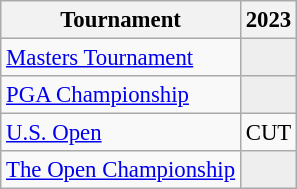<table class="wikitable" style="font-size:95%;text-align:center;">
<tr>
<th>Tournament</th>
<th>2023</th>
</tr>
<tr>
<td align=left><a href='#'>Masters Tournament</a></td>
<td style="background:#eeeeee;"></td>
</tr>
<tr>
<td align=left><a href='#'>PGA Championship</a></td>
<td style="background:#eeeeee;"></td>
</tr>
<tr>
<td align=left><a href='#'>U.S. Open</a></td>
<td>CUT</td>
</tr>
<tr>
<td align=left><a href='#'>The Open Championship</a></td>
<td style="background:#eeeeee;"></td>
</tr>
</table>
